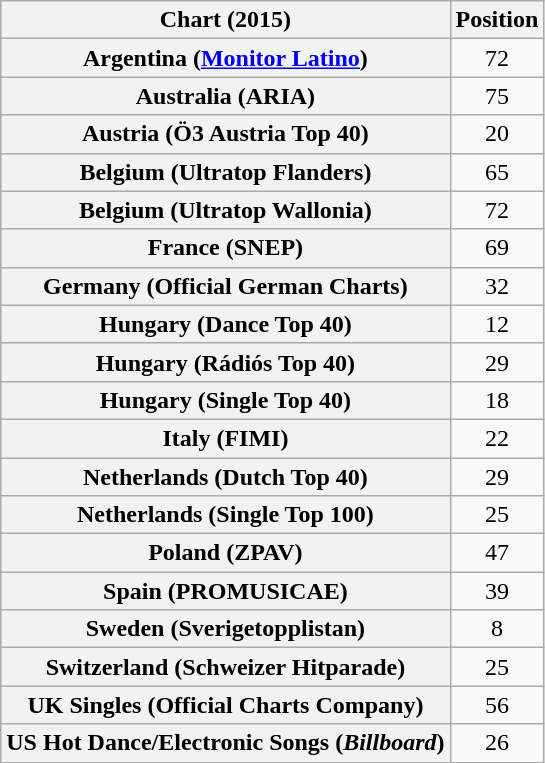<table class="wikitable sortable plainrowheaders" style="text-align:center">
<tr>
<th scope="col">Chart (2015)</th>
<th scope="col">Position</th>
</tr>
<tr>
<th scope="row">Argentina (<a href='#'>Monitor Latino</a>)</th>
<td>72</td>
</tr>
<tr>
<th scope="row">Australia (ARIA)</th>
<td>75</td>
</tr>
<tr>
<th scope="row">Austria (Ö3 Austria Top 40)</th>
<td>20</td>
</tr>
<tr>
<th scope="row">Belgium (Ultratop Flanders)</th>
<td>65</td>
</tr>
<tr>
<th scope="row">Belgium (Ultratop Wallonia)</th>
<td>72</td>
</tr>
<tr>
<th scope="row">France (SNEP)</th>
<td>69</td>
</tr>
<tr>
<th scope="row">Germany (Official German Charts)</th>
<td>32</td>
</tr>
<tr>
<th scope="row">Hungary (Dance Top 40)</th>
<td>12</td>
</tr>
<tr>
<th scope="row">Hungary (Rádiós Top 40)</th>
<td>29</td>
</tr>
<tr>
<th scope="row">Hungary (Single Top 40)</th>
<td>18</td>
</tr>
<tr>
<th scope="row">Italy (FIMI)</th>
<td>22</td>
</tr>
<tr>
<th scope="row">Netherlands (Dutch Top 40)</th>
<td>29</td>
</tr>
<tr>
<th scope="row">Netherlands (Single Top 100)</th>
<td>25</td>
</tr>
<tr>
<th scope="row">Poland (ZPAV)</th>
<td>47</td>
</tr>
<tr>
<th scope="row">Spain (PROMUSICAE)</th>
<td>39</td>
</tr>
<tr>
<th scope="row">Sweden (Sverigetopplistan)</th>
<td>8</td>
</tr>
<tr>
<th scope="row">Switzerland (Schweizer Hitparade)</th>
<td>25</td>
</tr>
<tr>
<th scope="row">UK Singles (Official Charts Company)</th>
<td>56</td>
</tr>
<tr>
<th scope="row">US Hot Dance/Electronic Songs (<em>Billboard</em>)</th>
<td>26</td>
</tr>
</table>
